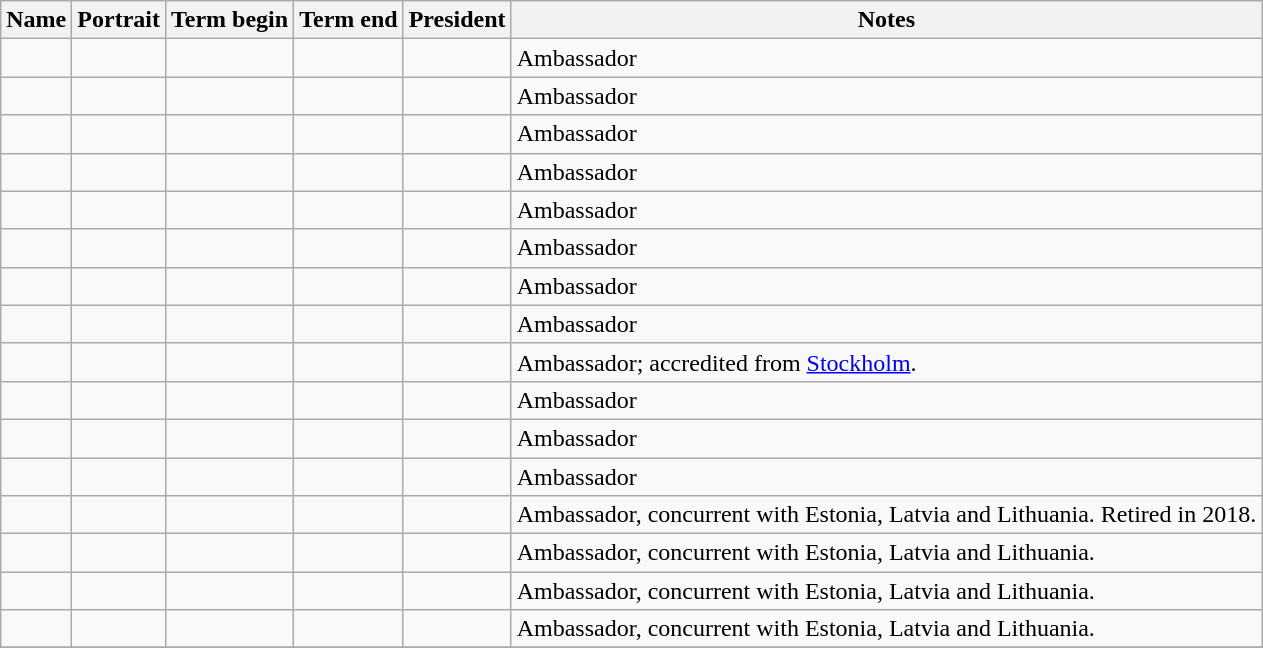<table class="wikitable sortable"  text-align:center;">
<tr>
<th>Name</th>
<th class="unsortable">Portrait</th>
<th>Term begin</th>
<th>Term end</th>
<th>President</th>
<th class="unsortable">Notes</th>
</tr>
<tr>
<td></td>
<td></td>
<td></td>
<td></td>
<td></td>
<td>Ambassador</td>
</tr>
<tr>
<td></td>
<td></td>
<td></td>
<td></td>
<td></td>
<td>Ambassador</td>
</tr>
<tr>
<td></td>
<td></td>
<td></td>
<td></td>
<td></td>
<td>Ambassador</td>
</tr>
<tr>
<td></td>
<td></td>
<td></td>
<td></td>
<td></td>
<td>Ambassador</td>
</tr>
<tr>
<td></td>
<td></td>
<td></td>
<td></td>
<td></td>
<td>Ambassador</td>
</tr>
<tr>
<td></td>
<td></td>
<td></td>
<td></td>
<td></td>
<td>Ambassador</td>
</tr>
<tr>
<td></td>
<td></td>
<td></td>
<td></td>
<td></td>
<td>Ambassador</td>
</tr>
<tr>
<td></td>
<td></td>
<td></td>
<td></td>
<td></td>
<td>Ambassador</td>
</tr>
<tr>
<td></td>
<td></td>
<td></td>
<td></td>
<td></td>
<td>Ambassador; accredited from <a href='#'>Stockholm</a>.</td>
</tr>
<tr>
<td></td>
<td></td>
<td></td>
<td></td>
<td></td>
<td>Ambassador</td>
</tr>
<tr>
<td></td>
<td></td>
<td></td>
<td></td>
<td></td>
<td>Ambassador</td>
</tr>
<tr>
<td></td>
<td></td>
<td></td>
<td></td>
<td></td>
<td>Ambassador</td>
</tr>
<tr>
<td></td>
<td></td>
<td></td>
<td></td>
<td></td>
<td>Ambassador, concurrent with Estonia, Latvia and Lithuania. Retired in 2018.</td>
</tr>
<tr>
<td></td>
<td></td>
<td></td>
<td></td>
<td></td>
<td>Ambassador, concurrent with Estonia, Latvia and Lithuania.</td>
</tr>
<tr>
<td></td>
<td></td>
<td></td>
<td></td>
<td></td>
<td>Ambassador, concurrent with Estonia, Latvia and Lithuania.</td>
</tr>
<tr>
<td></td>
<td></td>
<td></td>
<td></td>
<td></td>
<td>Ambassador, concurrent with Estonia, Latvia and Lithuania.</td>
</tr>
<tr>
</tr>
</table>
